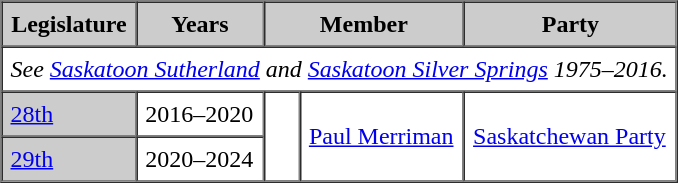<table border=1 cellpadding=5 cellspacing=0>
<tr bgcolor="CCCCCC">
<th>Legislature</th>
<th>Years</th>
<th colspan="2">Member</th>
<th>Party</th>
</tr>
<tr>
<td colspan="5" align="center"><em>See <a href='#'>Saskatoon Sutherland</a> and <a href='#'>Saskatoon Silver Springs</a> 1975–2016.</em></td>
</tr>
<tr>
<td bgcolor="CCCCCC"><a href='#'>28th</a></td>
<td>2016–2020</td>
<td rowspan=2 >   </td>
<td rowspan=2><a href='#'>Paul Merriman</a></td>
<td rowspan=2><a href='#'>Saskatchewan Party</a></td>
</tr>
<tr>
<td bgcolor="CCCCCC"><a href='#'>29th</a></td>
<td>2020–2024</td>
</tr>
</table>
